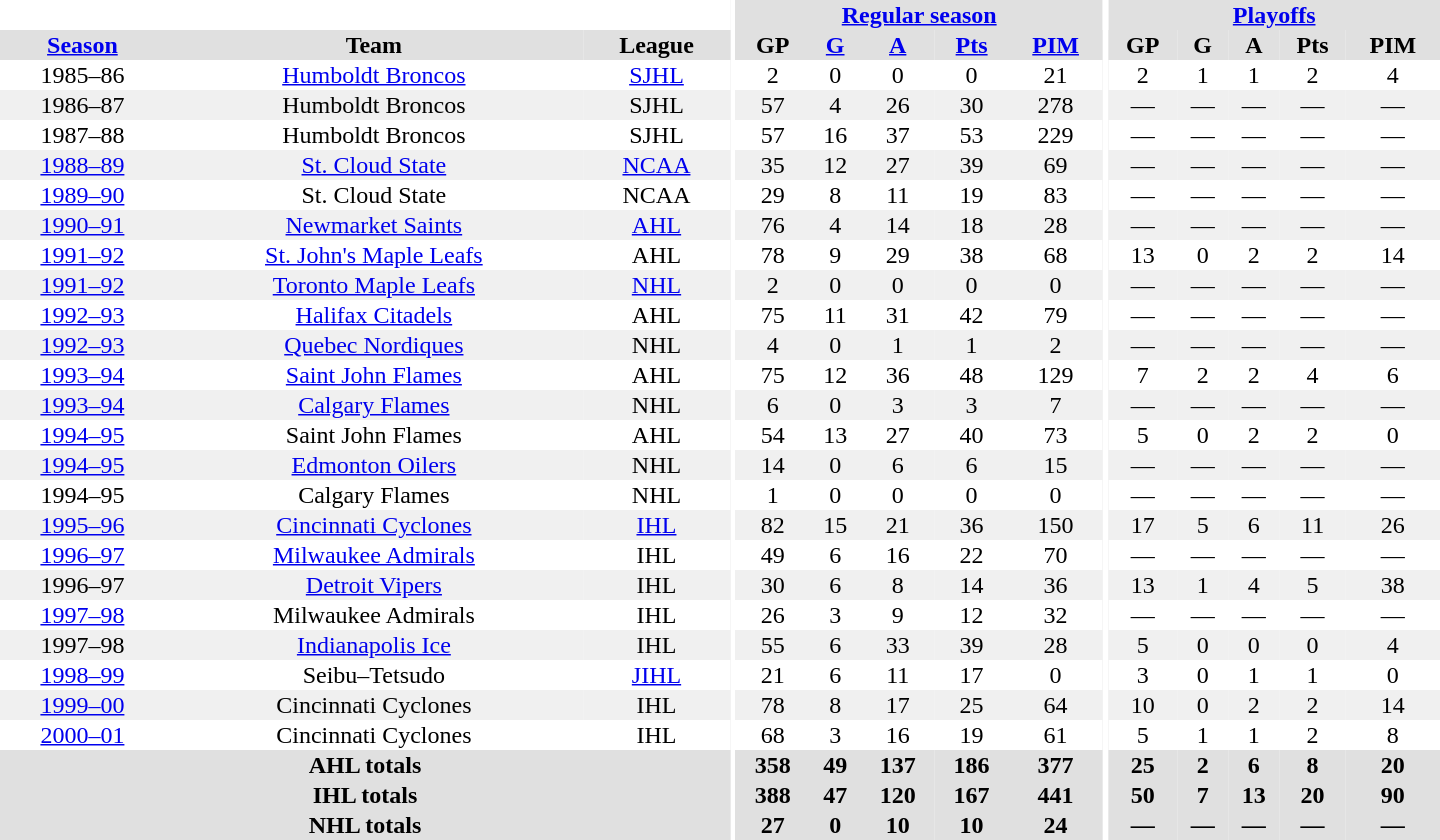<table border="0" cellpadding="1" cellspacing="0" style="text-align:center; width:60em">
<tr bgcolor="#e0e0e0">
<th colspan="3" bgcolor="#ffffff"></th>
<th rowspan="100" bgcolor="#ffffff"></th>
<th colspan="5"><a href='#'>Regular season</a></th>
<th rowspan="100" bgcolor="#ffffff"></th>
<th colspan="5"><a href='#'>Playoffs</a></th>
</tr>
<tr bgcolor="#e0e0e0">
<th><a href='#'>Season</a></th>
<th>Team</th>
<th>League</th>
<th>GP</th>
<th><a href='#'>G</a></th>
<th><a href='#'>A</a></th>
<th><a href='#'>Pts</a></th>
<th><a href='#'>PIM</a></th>
<th>GP</th>
<th>G</th>
<th>A</th>
<th>Pts</th>
<th>PIM</th>
</tr>
<tr>
<td>1985–86</td>
<td><a href='#'>Humboldt Broncos</a></td>
<td><a href='#'>SJHL</a></td>
<td>2</td>
<td>0</td>
<td>0</td>
<td>0</td>
<td>21</td>
<td>2</td>
<td>1</td>
<td>1</td>
<td>2</td>
<td>4</td>
</tr>
<tr bgcolor="#f0f0f0">
<td>1986–87</td>
<td>Humboldt Broncos</td>
<td>SJHL</td>
<td>57</td>
<td>4</td>
<td>26</td>
<td>30</td>
<td>278</td>
<td>—</td>
<td>—</td>
<td>—</td>
<td>—</td>
<td>—</td>
</tr>
<tr>
<td>1987–88</td>
<td>Humboldt Broncos</td>
<td>SJHL</td>
<td>57</td>
<td>16</td>
<td>37</td>
<td>53</td>
<td>229</td>
<td>—</td>
<td>—</td>
<td>—</td>
<td>—</td>
<td>—</td>
</tr>
<tr bgcolor="#f0f0f0">
<td><a href='#'>1988–89</a></td>
<td><a href='#'>St. Cloud State</a></td>
<td><a href='#'>NCAA</a></td>
<td>35</td>
<td>12</td>
<td>27</td>
<td>39</td>
<td>69</td>
<td>—</td>
<td>—</td>
<td>—</td>
<td>—</td>
<td>—</td>
</tr>
<tr>
<td><a href='#'>1989–90</a></td>
<td>St. Cloud State</td>
<td>NCAA</td>
<td>29</td>
<td>8</td>
<td>11</td>
<td>19</td>
<td>83</td>
<td>—</td>
<td>—</td>
<td>—</td>
<td>—</td>
<td>—</td>
</tr>
<tr bgcolor="#f0f0f0">
<td><a href='#'>1990–91</a></td>
<td><a href='#'>Newmarket Saints</a></td>
<td><a href='#'>AHL</a></td>
<td>76</td>
<td>4</td>
<td>14</td>
<td>18</td>
<td>28</td>
<td>—</td>
<td>—</td>
<td>—</td>
<td>—</td>
<td>—</td>
</tr>
<tr>
<td><a href='#'>1991–92</a></td>
<td><a href='#'>St. John's Maple Leafs</a></td>
<td>AHL</td>
<td>78</td>
<td>9</td>
<td>29</td>
<td>38</td>
<td>68</td>
<td>13</td>
<td>0</td>
<td>2</td>
<td>2</td>
<td>14</td>
</tr>
<tr bgcolor="#f0f0f0">
<td><a href='#'>1991–92</a></td>
<td><a href='#'>Toronto Maple Leafs</a></td>
<td><a href='#'>NHL</a></td>
<td>2</td>
<td>0</td>
<td>0</td>
<td>0</td>
<td>0</td>
<td>—</td>
<td>—</td>
<td>—</td>
<td>—</td>
<td>—</td>
</tr>
<tr>
<td><a href='#'>1992–93</a></td>
<td><a href='#'>Halifax Citadels</a></td>
<td>AHL</td>
<td>75</td>
<td>11</td>
<td>31</td>
<td>42</td>
<td>79</td>
<td>—</td>
<td>—</td>
<td>—</td>
<td>—</td>
<td>—</td>
</tr>
<tr bgcolor="#f0f0f0">
<td><a href='#'>1992–93</a></td>
<td><a href='#'>Quebec Nordiques</a></td>
<td>NHL</td>
<td>4</td>
<td>0</td>
<td>1</td>
<td>1</td>
<td>2</td>
<td>—</td>
<td>—</td>
<td>—</td>
<td>—</td>
<td>—</td>
</tr>
<tr>
<td><a href='#'>1993–94</a></td>
<td><a href='#'>Saint John Flames</a></td>
<td>AHL</td>
<td>75</td>
<td>12</td>
<td>36</td>
<td>48</td>
<td>129</td>
<td>7</td>
<td>2</td>
<td>2</td>
<td>4</td>
<td>6</td>
</tr>
<tr bgcolor="#f0f0f0">
<td><a href='#'>1993–94</a></td>
<td><a href='#'>Calgary Flames</a></td>
<td>NHL</td>
<td>6</td>
<td>0</td>
<td>3</td>
<td>3</td>
<td>7</td>
<td>—</td>
<td>—</td>
<td>—</td>
<td>—</td>
<td>—</td>
</tr>
<tr>
<td><a href='#'>1994–95</a></td>
<td>Saint John Flames</td>
<td>AHL</td>
<td>54</td>
<td>13</td>
<td>27</td>
<td>40</td>
<td>73</td>
<td>5</td>
<td>0</td>
<td>2</td>
<td>2</td>
<td>0</td>
</tr>
<tr bgcolor="#f0f0f0">
<td><a href='#'>1994–95</a></td>
<td><a href='#'>Edmonton Oilers</a></td>
<td>NHL</td>
<td>14</td>
<td>0</td>
<td>6</td>
<td>6</td>
<td>15</td>
<td>—</td>
<td>—</td>
<td>—</td>
<td>—</td>
<td>—</td>
</tr>
<tr>
<td>1994–95</td>
<td>Calgary Flames</td>
<td>NHL</td>
<td>1</td>
<td>0</td>
<td>0</td>
<td>0</td>
<td>0</td>
<td>—</td>
<td>—</td>
<td>—</td>
<td>—</td>
<td>—</td>
</tr>
<tr bgcolor="#f0f0f0">
<td><a href='#'>1995–96</a></td>
<td><a href='#'>Cincinnati Cyclones</a></td>
<td><a href='#'>IHL</a></td>
<td>82</td>
<td>15</td>
<td>21</td>
<td>36</td>
<td>150</td>
<td>17</td>
<td>5</td>
<td>6</td>
<td>11</td>
<td>26</td>
</tr>
<tr>
<td><a href='#'>1996–97</a></td>
<td><a href='#'>Milwaukee Admirals</a></td>
<td>IHL</td>
<td>49</td>
<td>6</td>
<td>16</td>
<td>22</td>
<td>70</td>
<td>—</td>
<td>—</td>
<td>—</td>
<td>—</td>
<td>—</td>
</tr>
<tr bgcolor="#f0f0f0">
<td>1996–97</td>
<td><a href='#'>Detroit Vipers</a></td>
<td>IHL</td>
<td>30</td>
<td>6</td>
<td>8</td>
<td>14</td>
<td>36</td>
<td>13</td>
<td>1</td>
<td>4</td>
<td>5</td>
<td>38</td>
</tr>
<tr>
<td><a href='#'>1997–98</a></td>
<td>Milwaukee Admirals</td>
<td>IHL</td>
<td>26</td>
<td>3</td>
<td>9</td>
<td>12</td>
<td>32</td>
<td>—</td>
<td>—</td>
<td>—</td>
<td>—</td>
<td>—</td>
</tr>
<tr bgcolor="#f0f0f0">
<td>1997–98</td>
<td><a href='#'>Indianapolis Ice</a></td>
<td>IHL</td>
<td>55</td>
<td>6</td>
<td>33</td>
<td>39</td>
<td>28</td>
<td>5</td>
<td>0</td>
<td>0</td>
<td>0</td>
<td>4</td>
</tr>
<tr>
<td><a href='#'>1998–99</a></td>
<td>Seibu–Tetsudo</td>
<td><a href='#'>JIHL</a></td>
<td>21</td>
<td>6</td>
<td>11</td>
<td>17</td>
<td>0</td>
<td>3</td>
<td>0</td>
<td>1</td>
<td>1</td>
<td>0</td>
</tr>
<tr bgcolor="#f0f0f0">
<td><a href='#'>1999–00</a></td>
<td>Cincinnati Cyclones</td>
<td>IHL</td>
<td>78</td>
<td>8</td>
<td>17</td>
<td>25</td>
<td>64</td>
<td>10</td>
<td>0</td>
<td>2</td>
<td>2</td>
<td>14</td>
</tr>
<tr>
<td><a href='#'>2000–01</a></td>
<td>Cincinnati Cyclones</td>
<td>IHL</td>
<td>68</td>
<td>3</td>
<td>16</td>
<td>19</td>
<td>61</td>
<td>5</td>
<td>1</td>
<td>1</td>
<td>2</td>
<td>8</td>
</tr>
<tr bgcolor="#e0e0e0">
<th colspan="3">AHL totals</th>
<th>358</th>
<th>49</th>
<th>137</th>
<th>186</th>
<th>377</th>
<th>25</th>
<th>2</th>
<th>6</th>
<th>8</th>
<th>20</th>
</tr>
<tr bgcolor="#e0e0e0">
<th colspan="3">IHL totals</th>
<th>388</th>
<th>47</th>
<th>120</th>
<th>167</th>
<th>441</th>
<th>50</th>
<th>7</th>
<th>13</th>
<th>20</th>
<th>90</th>
</tr>
<tr bgcolor="#e0e0e0">
<th colspan="3">NHL totals</th>
<th>27</th>
<th>0</th>
<th>10</th>
<th>10</th>
<th>24</th>
<th>—</th>
<th>—</th>
<th>—</th>
<th>—</th>
<th>—</th>
</tr>
</table>
